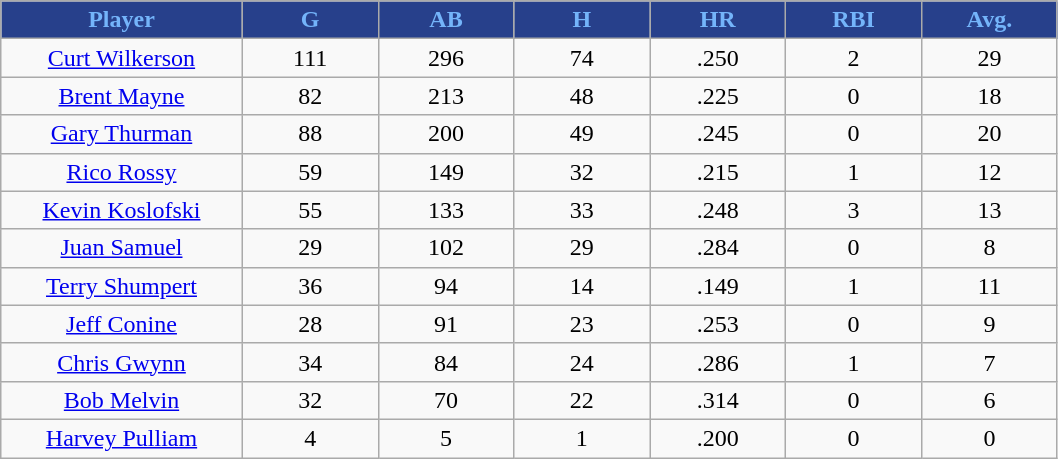<table class="wikitable sortable">
<tr>
<th style="background:#27408B;color:#74B4FA;" width="16%">Player</th>
<th style="background:#27408B;color:#74B4FA;" width="9%">G</th>
<th style="background:#27408B;color:#74B4FA;" width="9%">AB</th>
<th style="background:#27408B;color:#74B4FA;" width="9%">H</th>
<th style="background:#27408B;color:#74B4FA;" width="9%">HR</th>
<th style="background:#27408B;color:#74B4FA;" width="9%">RBI</th>
<th style="background:#27408B;color:#74B4FA;" width="9%">Avg.</th>
</tr>
<tr align="center">
<td><a href='#'>Curt Wilkerson</a></td>
<td>111</td>
<td>296</td>
<td>74</td>
<td>.250</td>
<td>2</td>
<td>29</td>
</tr>
<tr align=center>
<td><a href='#'>Brent Mayne</a></td>
<td>82</td>
<td>213</td>
<td>48</td>
<td>.225</td>
<td>0</td>
<td>18</td>
</tr>
<tr align=center>
<td><a href='#'>Gary Thurman</a></td>
<td>88</td>
<td>200</td>
<td>49</td>
<td>.245</td>
<td>0</td>
<td>20</td>
</tr>
<tr align=center>
<td><a href='#'>Rico Rossy</a></td>
<td>59</td>
<td>149</td>
<td>32</td>
<td>.215</td>
<td>1</td>
<td>12</td>
</tr>
<tr align=center>
<td><a href='#'>Kevin Koslofski</a></td>
<td>55</td>
<td>133</td>
<td>33</td>
<td>.248</td>
<td>3</td>
<td>13</td>
</tr>
<tr align=center>
<td><a href='#'>Juan Samuel</a></td>
<td>29</td>
<td>102</td>
<td>29</td>
<td>.284</td>
<td>0</td>
<td>8</td>
</tr>
<tr align=center>
<td><a href='#'>Terry Shumpert</a></td>
<td>36</td>
<td>94</td>
<td>14</td>
<td>.149</td>
<td>1</td>
<td>11</td>
</tr>
<tr align=center>
<td><a href='#'>Jeff Conine</a></td>
<td>28</td>
<td>91</td>
<td>23</td>
<td>.253</td>
<td>0</td>
<td>9</td>
</tr>
<tr align=center>
<td><a href='#'>Chris Gwynn</a></td>
<td>34</td>
<td>84</td>
<td>24</td>
<td>.286</td>
<td>1</td>
<td>7</td>
</tr>
<tr align=center>
<td><a href='#'>Bob Melvin</a></td>
<td>32</td>
<td>70</td>
<td>22</td>
<td>.314</td>
<td>0</td>
<td>6</td>
</tr>
<tr align=center>
<td><a href='#'>Harvey Pulliam</a></td>
<td>4</td>
<td>5</td>
<td>1</td>
<td>.200</td>
<td>0</td>
<td>0</td>
</tr>
</table>
